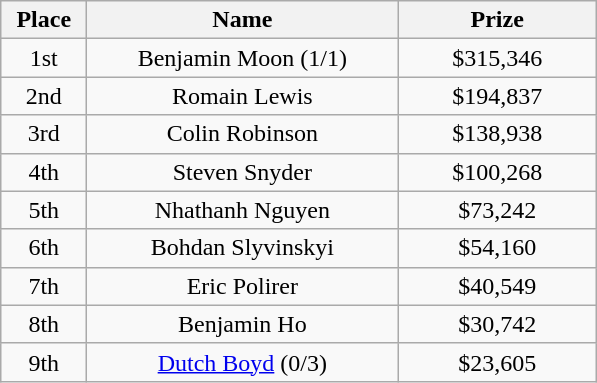<table class="wikitable">
<tr>
<th width="50">Place</th>
<th width="200">Name</th>
<th width="125">Prize</th>
</tr>
<tr>
<td align = "center">1st</td>
<td align = "center">Benjamin Moon (1/1)</td>
<td align = "center">$315,346</td>
</tr>
<tr>
<td align = "center">2nd</td>
<td align = "center">Romain Lewis</td>
<td align = "center">$194,837</td>
</tr>
<tr>
<td align = "center">3rd</td>
<td align = "center">Colin Robinson</td>
<td align = "center">$138,938</td>
</tr>
<tr>
<td align = "center">4th</td>
<td align = "center">Steven Snyder</td>
<td align = "center">$100,268</td>
</tr>
<tr>
<td align = "center">5th</td>
<td align = "center">Nhathanh Nguyen</td>
<td align = "center">$73,242</td>
</tr>
<tr>
<td align = "center">6th</td>
<td align = "center">Bohdan Slyvinskyi</td>
<td align = "center">$54,160</td>
</tr>
<tr>
<td align = "center">7th</td>
<td align = "center">Eric Polirer</td>
<td align = "center">$40,549</td>
</tr>
<tr>
<td align = "center">8th</td>
<td align = "center">Benjamin Ho</td>
<td align = "center">$30,742</td>
</tr>
<tr>
<td align = "center">9th</td>
<td align = "center"><a href='#'>Dutch Boyd</a> (0/3)</td>
<td align = "center">$23,605</td>
</tr>
</table>
